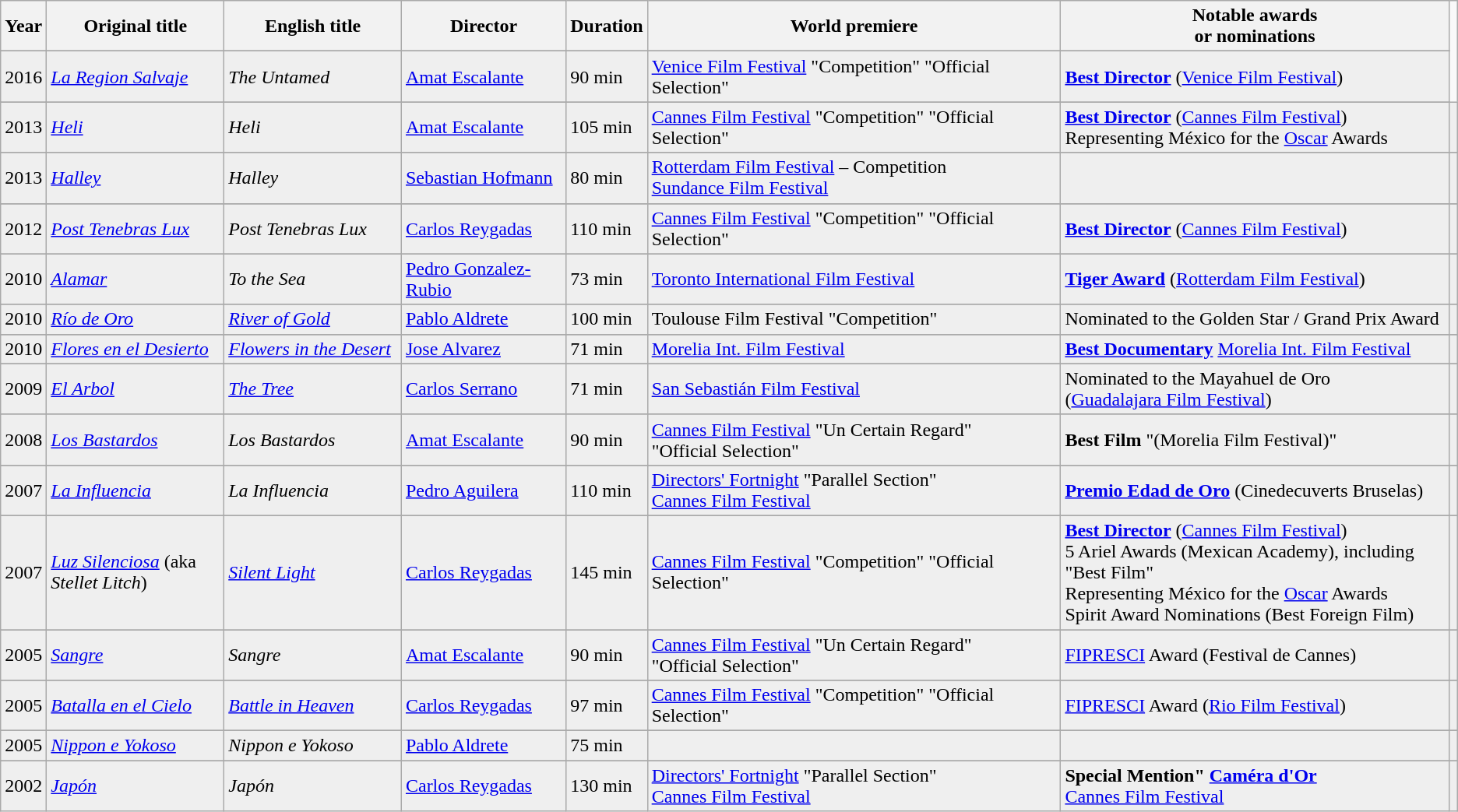<table class="wikitable sortable">
<tr>
<th width="1%">Year</th>
<th width="13%">Original title</th>
<th width="13%">English title</th>
<th width="12%">Director</th>
<th width="1%">Duration</th>
<th width="31%">World premiere</th>
<th width="29%">Notable awards <br>or nominations</th>
</tr>
<tr>
</tr>
<tr style=background:#efefef;>
<td>2016</td>
<td><em><a href='#'>La Region Salvaje</a></em></td>
<td><em>The Untamed</em></td>
<td><a href='#'>Amat Escalante</a></td>
<td>90 min</td>
<td><a href='#'>Venice Film Festival</a> "Competition" "Official Selection"</td>
<td><strong><a href='#'>Best Director</a></strong> (<a href='#'>Venice Film Festival</a>)<br></td>
</tr>
<tr>
</tr>
<tr style=background:#efefef;>
<td>2013</td>
<td><em><a href='#'>Heli</a></em></td>
<td><em>Heli</em></td>
<td><a href='#'>Amat Escalante</a></td>
<td>105 min</td>
<td><a href='#'>Cannes Film Festival</a> "Competition" "Official Selection"</td>
<td><strong><a href='#'>Best Director</a></strong> (<a href='#'>Cannes Film Festival</a>)<br> Representing México for the <a href='#'>Oscar</a> Awards</td>
<td></td>
</tr>
<tr>
</tr>
<tr style=background:#efefef;>
<td>2013</td>
<td><em><a href='#'>Halley</a></em></td>
<td><em>Halley</em></td>
<td><a href='#'>Sebastian Hofmann</a></td>
<td>80 min</td>
<td><a href='#'>Rotterdam Film Festival</a> – Competition <br><a href='#'>Sundance Film Festival</a></td>
<td></td>
<td></td>
</tr>
<tr>
</tr>
<tr style=background:#efefef;>
<td>2012</td>
<td><em><a href='#'>Post Tenebras Lux</a></em></td>
<td><em>Post Tenebras Lux</em></td>
<td><a href='#'>Carlos Reygadas</a></td>
<td>110 min</td>
<td><a href='#'>Cannes Film Festival</a> "Competition" "Official Selection"</td>
<td><strong><a href='#'>Best Director</a></strong> (<a href='#'>Cannes Film Festival</a>)</td>
<td></td>
</tr>
<tr>
</tr>
<tr style=background:#efefef;>
<td>2010</td>
<td><em><a href='#'>Alamar</a></em></td>
<td><em>To the Sea</em></td>
<td><a href='#'>Pedro Gonzalez-Rubio</a></td>
<td>73 min</td>
<td><a href='#'>Toronto International Film Festival</a></td>
<td><strong><a href='#'>Tiger Award</a></strong> (<a href='#'>Rotterdam Film Festival</a>)</td>
<td></td>
</tr>
<tr>
</tr>
<tr style=background:#efefef;>
<td>2010</td>
<td><em><a href='#'>Río de Oro</a></em></td>
<td><em><a href='#'>River of Gold</a></em></td>
<td><a href='#'>Pablo Aldrete</a></td>
<td>100 min</td>
<td>Toulouse Film Festival "Competition"</td>
<td>Nominated to the Golden Star / Grand Prix Award</td>
<td></td>
</tr>
<tr>
</tr>
<tr style=background:#efefef;>
<td>2010</td>
<td><em><a href='#'>Flores en el Desierto</a></em></td>
<td><em><a href='#'>Flowers in the Desert</a></em></td>
<td><a href='#'>Jose Alvarez</a></td>
<td>71 min</td>
<td><a href='#'>Morelia Int. Film Festival</a></td>
<td><strong><a href='#'>Best Documentary</a></strong> <a href='#'>Morelia Int. Film Festival</a></td>
<td></td>
</tr>
<tr>
</tr>
<tr style=background:#efefef;>
<td>2009</td>
<td><em><a href='#'>El Arbol</a></em></td>
<td><em><a href='#'>The Tree</a></em></td>
<td><a href='#'>Carlos Serrano</a></td>
<td>71 min</td>
<td><a href='#'>San Sebastián Film Festival</a></td>
<td>Nominated to the Mayahuel de Oro <br>(<a href='#'>Guadalajara Film Festival</a>)</td>
<td></td>
</tr>
<tr>
</tr>
<tr style=background:#efefef;>
<td>2008</td>
<td><em><a href='#'>Los Bastardos</a></em></td>
<td><em>Los Bastardos</em></td>
<td><a href='#'>Amat Escalante</a></td>
<td>90 min</td>
<td><a href='#'>Cannes Film Festival</a> "Un Certain Regard"<br> "Official Selection"</td>
<td><strong>Best Film</strong> "(Morelia Film Festival)"</td>
<td></td>
</tr>
<tr>
</tr>
<tr style=background:#efefef;>
<td>2007</td>
<td><em><a href='#'>La Influencia</a></em></td>
<td><em>La Influencia</em></td>
<td><a href='#'>Pedro Aguilera</a></td>
<td>110 min</td>
<td><a href='#'>Directors' Fortnight</a> "Parallel Section"<br> <a href='#'>Cannes Film Festival</a></td>
<td><strong><a href='#'>Premio Edad de Oro</a></strong> (Cinedecuverts Bruselas)</td>
<td></td>
</tr>
<tr>
</tr>
<tr style=background:#efefef;>
<td>2007</td>
<td><em><a href='#'>Luz Silenciosa</a></em> (aka <em>Stellet Litch</em>)</td>
<td><em><a href='#'>Silent Light</a></em></td>
<td><a href='#'>Carlos Reygadas</a></td>
<td>145 min</td>
<td><a href='#'>Cannes Film Festival</a> "Competition" "Official Selection"</td>
<td><strong><a href='#'>Best Director</a></strong> (<a href='#'>Cannes Film Festival</a>)<br>5 Ariel Awards (Mexican Academy), including "Best Film"<br> Representing México for the <a href='#'>Oscar</a> Awards<br>Spirit Award Nominations (Best Foreign Film)</td>
<td></td>
</tr>
<tr>
</tr>
<tr style=background:#efefef;>
<td>2005</td>
<td><em><a href='#'>Sangre</a></em></td>
<td><em>Sangre</em></td>
<td><a href='#'>Amat Escalante</a></td>
<td>90 min</td>
<td><a href='#'>Cannes Film Festival</a> "Un Certain Regard"<br> "Official Selection"</td>
<td><a href='#'>FIPRESCI</a> Award (Festival de Cannes)</td>
<td></td>
</tr>
<tr>
</tr>
<tr style=background:#efefef;>
<td>2005</td>
<td><em><a href='#'>Batalla en el Cielo</a></em></td>
<td><em><a href='#'>Battle in Heaven</a></em></td>
<td><a href='#'>Carlos Reygadas</a></td>
<td>97 min</td>
<td><a href='#'>Cannes Film Festival</a> "Competition" "Official Selection"</td>
<td><a href='#'>FIPRESCI</a> Award (<a href='#'>Rio Film Festival</a>)</td>
<td></td>
</tr>
<tr>
</tr>
<tr style=background:#efefef;>
<td>2005</td>
<td><em><a href='#'>Nippon e Yokoso</a></em></td>
<td><em>Nippon e Yokoso</em></td>
<td><a href='#'>Pablo Aldrete</a></td>
<td>75 min</td>
<td></td>
<td></td>
<td></td>
</tr>
<tr>
</tr>
<tr style=background:#efefef;>
<td>2002</td>
<td><em><a href='#'>Japón</a></em></td>
<td><em>Japón</em></td>
<td><a href='#'>Carlos Reygadas</a></td>
<td>130 min</td>
<td><a href='#'>Directors' Fortnight</a> "Parallel Section"<br> <a href='#'>Cannes Film Festival</a></td>
<td><strong>Special Mention"  <a href='#'>Caméra d'Or</a></strong> <br><a href='#'>Cannes Film Festival</a></td>
<td></td>
</tr>
</table>
